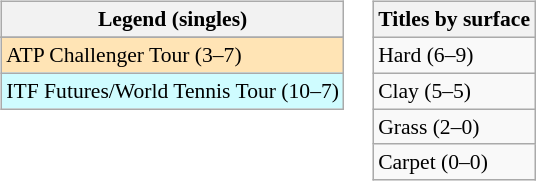<table>
<tr valign=top>
<td><br><table class=wikitable style=font-size:90%>
<tr>
<th>Legend (singles)</th>
</tr>
<tr bgcolor=e5d1cb>
</tr>
<tr bgcolor=moccasin>
<td>ATP Challenger Tour (3–7)</td>
</tr>
<tr bgcolor=cffcff>
<td>ITF Futures/World Tennis Tour (10–7)</td>
</tr>
</table>
</td>
<td><br><table class=wikitable style=font-size:90%>
<tr>
<th>Titles by surface</th>
</tr>
<tr>
<td>Hard (6–9)</td>
</tr>
<tr>
<td>Clay (5–5)</td>
</tr>
<tr>
<td>Grass (2–0)</td>
</tr>
<tr>
<td>Carpet (0–0)</td>
</tr>
</table>
</td>
</tr>
</table>
